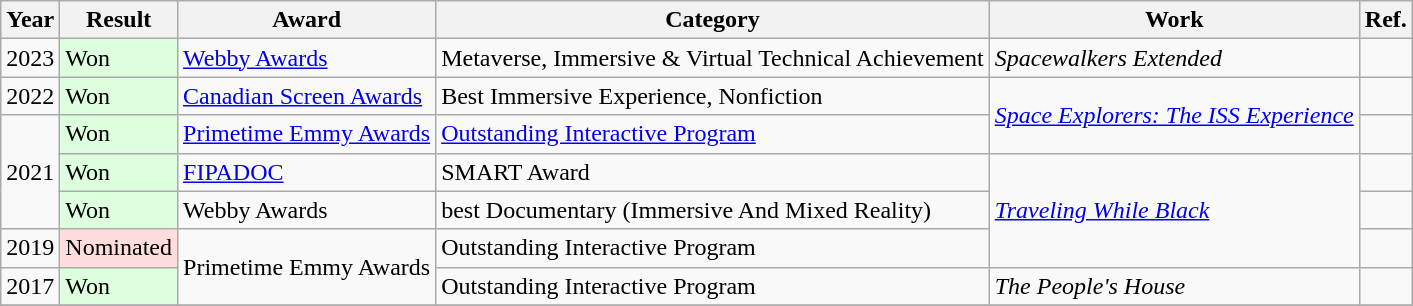<table class="wikitable">
<tr>
<th>Year</th>
<th>Result</th>
<th>Award</th>
<th>Category</th>
<th>Work</th>
<th>Ref.</th>
</tr>
<tr>
<td>2023</td>
<td style="background: #ddffdd">Won</td>
<td><a href='#'>Webby Awards</a></td>
<td>Metaverse, Immersive & Virtual Technical Achievement</td>
<td><em>Spacewalkers Extended</em></td>
<td></td>
</tr>
<tr>
<td>2022</td>
<td style="background: #ddffdd">Won</td>
<td><a href='#'>Canadian Screen Awards</a></td>
<td>Best Immersive Experience, Nonfiction</td>
<td rowspan="2"><em><a href='#'>Space Explorers: The ISS Experience</a></em></td>
<td></td>
</tr>
<tr>
<td rowspan="3">2021</td>
<td style="background: #ddffdd">Won</td>
<td><a href='#'>Primetime Emmy Awards</a></td>
<td><a href='#'>Outstanding Interactive Program</a></td>
<td></td>
</tr>
<tr>
<td style="background: #ddffdd">Won</td>
<td><a href='#'>FIPADOC</a></td>
<td>SMART Award</td>
<td rowspan="3"><em><a href='#'>Traveling While Black</a></em></td>
<td></td>
</tr>
<tr>
<td style="background: #ddffdd">Won</td>
<td>Webby Awards</td>
<td>best Documentary (Immersive And Mixed Reality)</td>
<td></td>
</tr>
<tr>
<td>2019</td>
<td style="background: #ffdddd">Nominated</td>
<td rowspan="2">Primetime Emmy Awards</td>
<td>Outstanding Interactive Program</td>
<td></td>
</tr>
<tr>
<td>2017</td>
<td style="background: #ddffdd">Won</td>
<td>Outstanding Interactive Program</td>
<td><em>The People's House</em></td>
<td></td>
</tr>
<tr>
</tr>
</table>
